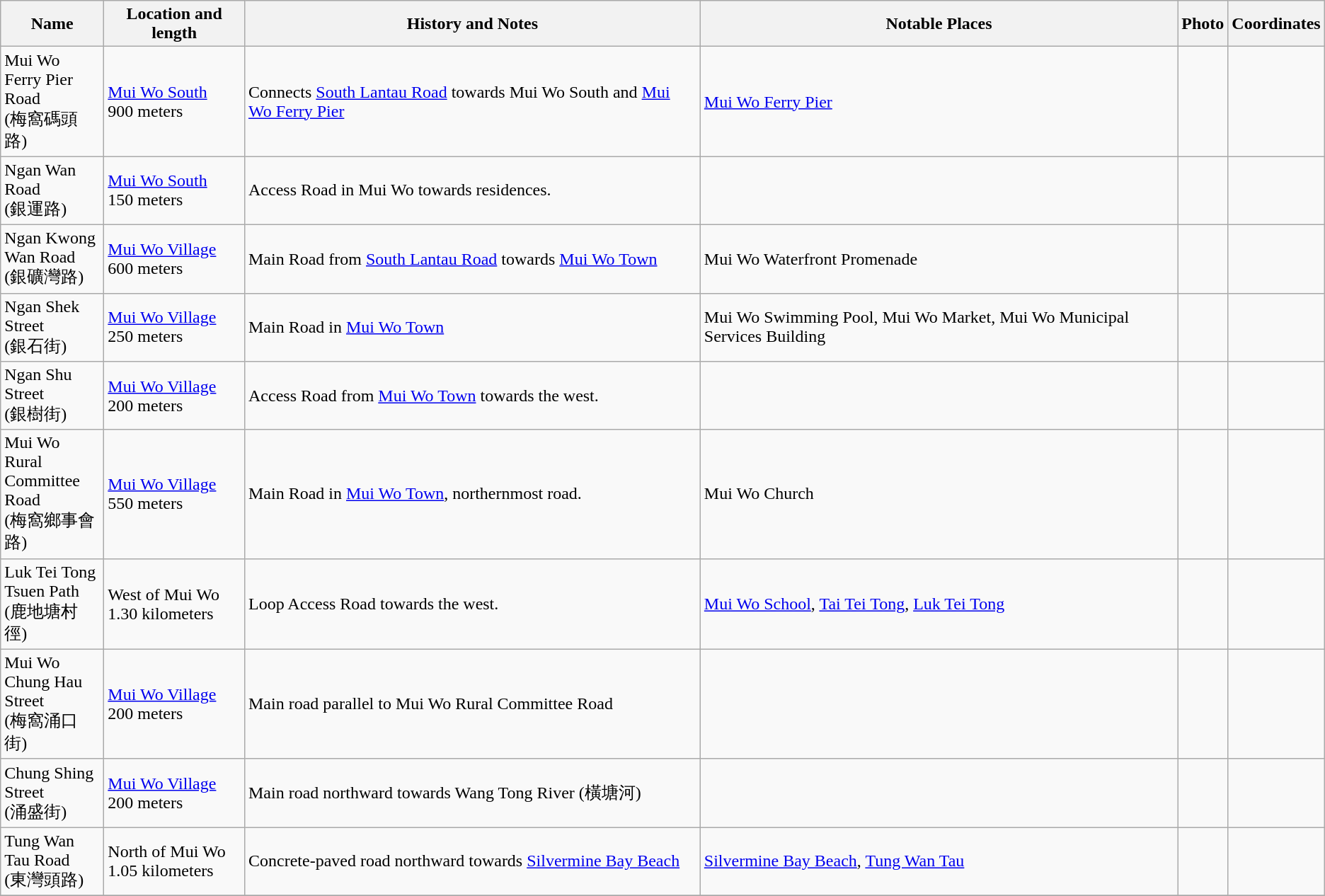<table class="wikitable sortable" style="text-align:left" style="width:95%">
<tr>
<th style="width:90px;">Name</th>
<th>Location and length</th>
<th>History and Notes</th>
<th>Notable Places</th>
<th>Photo</th>
<th>Coordinates</th>
</tr>
<tr>
<td>Mui Wo Ferry Pier Road <br> (梅窩碼頭路)</td>
<td><a href='#'>Mui Wo South</a> <br> 900 meters</td>
<td>Connects <a href='#'>South Lantau Road</a> towards Mui Wo South and <a href='#'>Mui Wo Ferry Pier</a></td>
<td><a href='#'>Mui Wo Ferry Pier</a></td>
<td></td>
<td></td>
</tr>
<tr>
<td>Ngan Wan Road <br> (銀運路)</td>
<td><a href='#'>Mui Wo South</a> <br> 150 meters</td>
<td>Access Road in Mui Wo towards residences.</td>
<td></td>
<td></td>
<td></td>
</tr>
<tr>
<td>Ngan Kwong Wan Road <br> (銀礦灣路)</td>
<td><a href='#'>Mui Wo Village</a> <br> 600 meters</td>
<td>Main Road from <a href='#'>South Lantau Road</a> towards <a href='#'>Mui Wo Town</a></td>
<td>Mui Wo Waterfront Promenade</td>
<td></td>
<td></td>
</tr>
<tr>
<td>Ngan Shek Street <br> (銀石街)</td>
<td><a href='#'>Mui Wo Village</a> <br> 250 meters</td>
<td>Main Road in <a href='#'>Mui Wo Town</a></td>
<td>Mui Wo Swimming Pool, Mui Wo Market, Mui Wo Municipal Services Building</td>
<td></td>
<td></td>
</tr>
<tr>
<td>Ngan Shu Street <br> (銀樹街)</td>
<td><a href='#'>Mui Wo Village</a> <br> 200 meters</td>
<td>Access Road from <a href='#'>Mui Wo Town</a> towards the west.</td>
<td></td>
<td></td>
<td></td>
</tr>
<tr>
<td>Mui Wo Rural Committee Road <br> (梅窩鄉事會路)</td>
<td><a href='#'>Mui Wo Village</a> <br> 550 meters</td>
<td>Main Road in <a href='#'>Mui Wo Town</a>, northernmost road.</td>
<td>Mui Wo Church</td>
<td></td>
<td></td>
</tr>
<tr>
<td>Luk Tei Tong Tsuen Path <br> (鹿地塘村徑)</td>
<td>West of Mui Wo <br> 1.30 kilometers</td>
<td>Loop Access Road towards the west.</td>
<td><a href='#'>Mui Wo School</a>, <a href='#'>Tai Tei Tong</a>, <a href='#'>Luk Tei Tong</a></td>
<td></td>
<td></td>
</tr>
<tr>
<td>Mui Wo Chung Hau Street <br> (梅窩涌口街)</td>
<td><a href='#'>Mui Wo Village</a> <br> 200 meters</td>
<td>Main road parallel to Mui Wo Rural Committee Road</td>
<td></td>
<td></td>
<td></td>
</tr>
<tr>
<td>Chung Shing Street <br> (涌盛街)</td>
<td><a href='#'>Mui Wo Village</a> <br> 200 meters</td>
<td>Main road northward towards Wang Tong River (橫塘河)</td>
<td></td>
<td></td>
<td></td>
</tr>
<tr>
<td>Tung Wan Tau Road <br> (東灣頭路)</td>
<td>North of Mui Wo <br> 1.05 kilometers</td>
<td>Concrete-paved road northward towards <a href='#'>Silvermine Bay Beach</a></td>
<td><a href='#'>Silvermine Bay Beach</a>, <a href='#'>Tung Wan Tau</a></td>
<td></td>
<td></td>
</tr>
<tr>
</tr>
</table>
